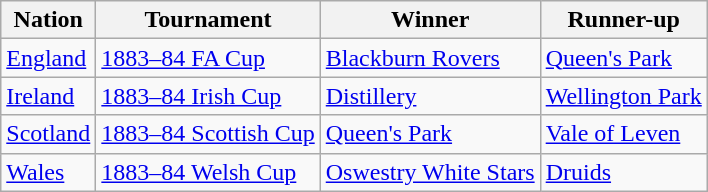<table class="wikitable">
<tr>
<th>Nation</th>
<th>Tournament</th>
<th>Winner</th>
<th>Runner-up</th>
</tr>
<tr>
<td> <a href='#'>England</a></td>
<td><a href='#'>1883–84 FA Cup</a></td>
<td><a href='#'>Blackburn Rovers</a></td>
<td> <a href='#'>Queen's Park</a></td>
</tr>
<tr>
<td> <a href='#'>Ireland</a></td>
<td><a href='#'>1883–84 Irish Cup</a></td>
<td><a href='#'>Distillery</a></td>
<td><a href='#'>Wellington Park</a></td>
</tr>
<tr>
<td> <a href='#'>Scotland</a></td>
<td><a href='#'>1883–84 Scottish Cup</a></td>
<td><a href='#'>Queen's Park</a></td>
<td><a href='#'>Vale of Leven</a></td>
</tr>
<tr>
<td> <a href='#'>Wales</a></td>
<td><a href='#'>1883–84 Welsh Cup</a></td>
<td><a href='#'>Oswestry White Stars</a></td>
<td><a href='#'>Druids</a></td>
</tr>
</table>
